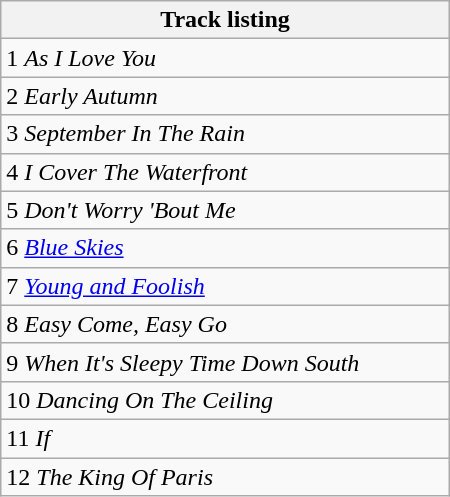<table class="wikitable collapsible collapsed" style="width:300px;">
<tr>
<th>Track listing</th>
</tr>
<tr>
<td>1 <em>As I Love You</em></td>
</tr>
<tr>
<td>2  <em>Early Autumn</em></td>
</tr>
<tr>
<td>3 <em>September In The Rain</em></td>
</tr>
<tr>
<td>4 <em>I Cover The Waterfront</em></td>
</tr>
<tr>
<td>5 <em>Don't Worry 'Bout Me</em></td>
</tr>
<tr>
<td>6 <em><a href='#'>Blue Skies</a></em></td>
</tr>
<tr>
<td>7 <em><a href='#'>Young and Foolish</a></em></td>
</tr>
<tr>
<td>8 <em>Easy Come, Easy Go</em></td>
</tr>
<tr>
<td>9 <em>When It's Sleepy Time Down South</em></td>
</tr>
<tr>
<td>10 <em>Dancing On The Ceiling</em></td>
</tr>
<tr>
<td>11 <em>If</em></td>
</tr>
<tr>
<td>12 <em>The King Of Paris</em></td>
</tr>
</table>
